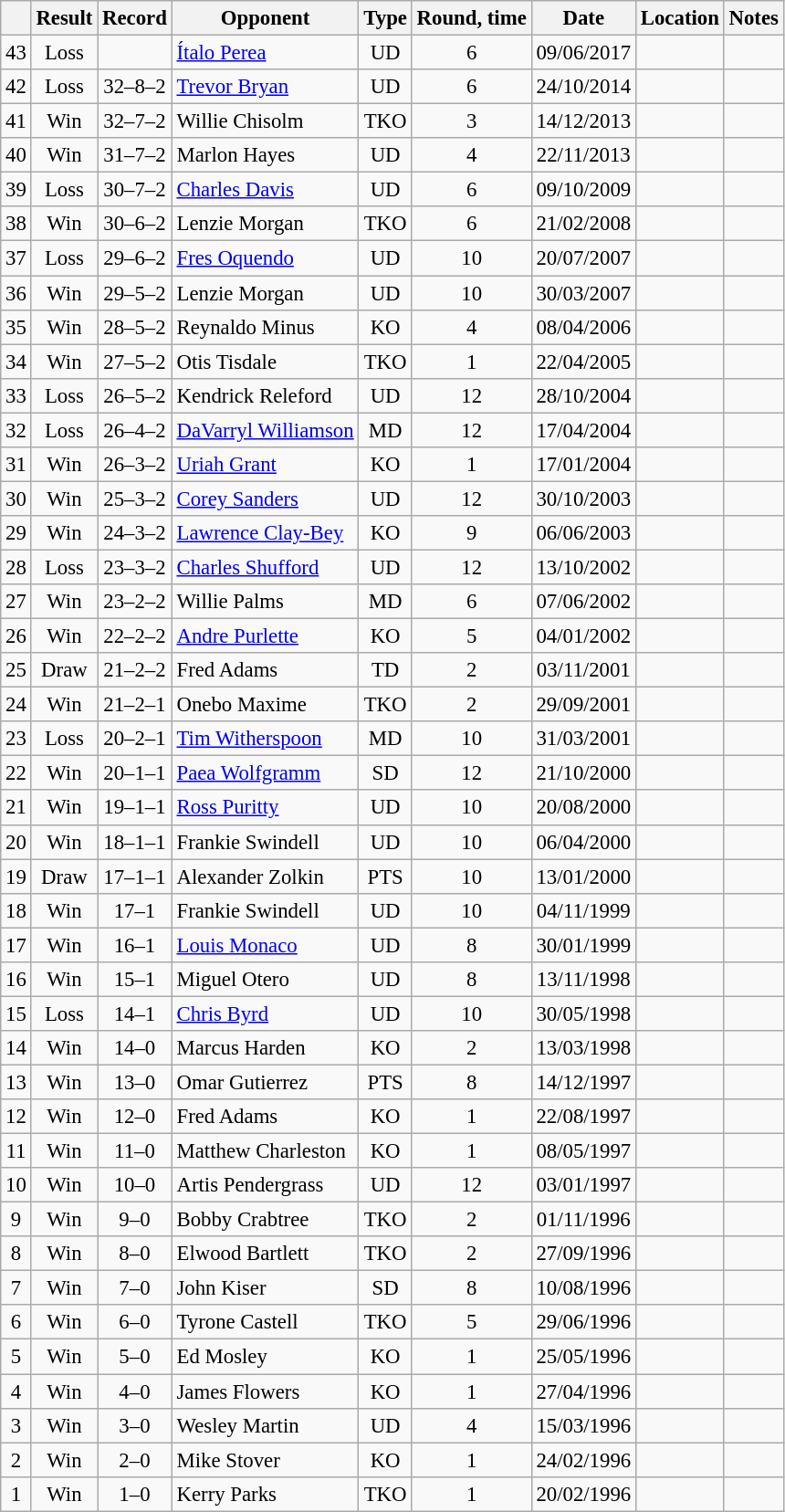<table class="wikitable" style="text-align:center; font-size:95%">
<tr>
<th></th>
<th>Result</th>
<th>Record</th>
<th>Opponent</th>
<th>Type</th>
<th>Round, time</th>
<th>Date</th>
<th>Location</th>
<th>Notes</th>
</tr>
<tr>
<td>43</td>
<td>Loss</td>
<td></td>
<td align=left> <a href='#'>Ítalo Perea</a></td>
<td>UD</td>
<td>6</td>
<td>09/06/2017</td>
<td align=left> </td>
<td align=left></td>
</tr>
<tr>
<td>42</td>
<td>Loss</td>
<td>32–8–2</td>
<td align=left> <a href='#'>Trevor Bryan</a></td>
<td>UD</td>
<td>6</td>
<td>24/10/2014</td>
<td align=left> </td>
<td align=left></td>
</tr>
<tr>
<td>41</td>
<td>Win</td>
<td>32–7–2</td>
<td align=left> Willie Chisolm</td>
<td>TKO</td>
<td>3</td>
<td>14/12/2013</td>
<td align=left> </td>
<td align=left></td>
</tr>
<tr>
<td>40</td>
<td>Win</td>
<td>31–7–2</td>
<td align=left> Marlon Hayes</td>
<td>UD</td>
<td>4</td>
<td>22/11/2013</td>
<td align=left> </td>
<td align=left></td>
</tr>
<tr>
<td>39</td>
<td>Loss</td>
<td>30–7–2</td>
<td align=left> <a href='#'>Charles Davis</a></td>
<td>UD</td>
<td>6</td>
<td>09/10/2009</td>
<td align=left> </td>
<td align=left></td>
</tr>
<tr>
<td>38</td>
<td>Win</td>
<td>30–6–2</td>
<td align=left> Lenzie Morgan</td>
<td>TKO</td>
<td>6</td>
<td>21/02/2008</td>
<td align=left> </td>
<td align=left></td>
</tr>
<tr>
<td>37</td>
<td>Loss</td>
<td>29–6–2</td>
<td align=left> <a href='#'>Fres Oquendo</a></td>
<td>UD</td>
<td>10</td>
<td>20/07/2007</td>
<td align=left> </td>
<td align=left></td>
</tr>
<tr>
<td>36</td>
<td>Win</td>
<td>29–5–2</td>
<td align=left> Lenzie Morgan</td>
<td>UD</td>
<td>10</td>
<td>30/03/2007</td>
<td align=left> </td>
<td align=left></td>
</tr>
<tr>
<td>35</td>
<td>Win</td>
<td>28–5–2</td>
<td align=left> Reynaldo Minus</td>
<td>KO</td>
<td>4</td>
<td>08/04/2006</td>
<td align=left> </td>
<td align=left></td>
</tr>
<tr>
<td>34</td>
<td>Win</td>
<td>27–5–2</td>
<td align=left> Otis Tisdale</td>
<td>TKO</td>
<td>1</td>
<td>22/04/2005</td>
<td align=left> </td>
<td align=left></td>
</tr>
<tr>
<td>33</td>
<td>Loss</td>
<td>26–5–2</td>
<td align=left> Kendrick Releford</td>
<td>UD</td>
<td>12</td>
<td>28/10/2004</td>
<td align=left> </td>
<td align=left></td>
</tr>
<tr>
<td>32</td>
<td>Loss</td>
<td>26–4–2</td>
<td align=left> <a href='#'>DaVarryl Williamson</a></td>
<td>MD</td>
<td>12</td>
<td>17/04/2004</td>
<td align=left> </td>
<td align=left></td>
</tr>
<tr>
<td>31</td>
<td>Win</td>
<td>26–3–2</td>
<td align=left> <a href='#'>Uriah Grant</a></td>
<td>KO</td>
<td>1</td>
<td>17/01/2004</td>
<td align=left> </td>
<td align=left></td>
</tr>
<tr>
<td>30</td>
<td>Win</td>
<td>25–3–2</td>
<td align=left> <a href='#'>Corey Sanders</a></td>
<td>UD</td>
<td>12</td>
<td>30/10/2003</td>
<td align=left> </td>
<td align=left></td>
</tr>
<tr>
<td>29</td>
<td>Win</td>
<td>24–3–2</td>
<td align=left> <a href='#'>Lawrence Clay-Bey</a></td>
<td>KO</td>
<td>9</td>
<td>06/06/2003</td>
<td align=left> </td>
<td align=left></td>
</tr>
<tr>
<td>28</td>
<td>Loss</td>
<td>23–3–2</td>
<td align=left> <a href='#'>Charles Shufford</a></td>
<td>UD</td>
<td>12</td>
<td>13/10/2002</td>
<td align=left> </td>
<td align=left></td>
</tr>
<tr>
<td>27</td>
<td>Win</td>
<td>23–2–2</td>
<td align=left> Willie Palms</td>
<td>MD</td>
<td>6</td>
<td>07/06/2002</td>
<td align=left> </td>
<td align=left></td>
</tr>
<tr>
<td>26</td>
<td>Win</td>
<td>22–2–2</td>
<td align=left> <a href='#'>Andre Purlette</a></td>
<td>KO</td>
<td>5</td>
<td>04/01/2002</td>
<td align=left> </td>
<td align=left></td>
</tr>
<tr>
<td>25</td>
<td>Draw</td>
<td>21–2–2</td>
<td align=left> Fred Adams</td>
<td>TD</td>
<td>2</td>
<td>03/11/2001</td>
<td align=left> </td>
<td align=left></td>
</tr>
<tr>
<td>24</td>
<td>Win</td>
<td>21–2–1</td>
<td align=left> Onebo Maxime</td>
<td>TKO</td>
<td>2</td>
<td>29/09/2001</td>
<td align=left> </td>
<td align=left></td>
</tr>
<tr>
<td>23</td>
<td>Loss</td>
<td>20–2–1</td>
<td align=left> <a href='#'>Tim Witherspoon</a></td>
<td>MD</td>
<td>10</td>
<td>31/03/2001</td>
<td align=left> </td>
<td align=left></td>
</tr>
<tr>
<td>22</td>
<td>Win</td>
<td>20–1–1</td>
<td align=left> <a href='#'>Paea Wolfgramm</a></td>
<td>SD</td>
<td>12</td>
<td>21/10/2000</td>
<td align=left> </td>
<td align=left></td>
</tr>
<tr>
<td>21</td>
<td>Win</td>
<td>19–1–1</td>
<td align=left> <a href='#'>Ross Puritty</a></td>
<td>UD</td>
<td>10</td>
<td>20/08/2000</td>
<td align=left> </td>
<td align=left></td>
</tr>
<tr>
<td>20</td>
<td>Win</td>
<td>18–1–1</td>
<td align=left> Frankie Swindell</td>
<td>UD</td>
<td>10</td>
<td>06/04/2000</td>
<td align=left> </td>
<td align=left></td>
</tr>
<tr>
<td>19</td>
<td>Draw</td>
<td>17–1–1</td>
<td align=left> Alexander Zolkin</td>
<td>PTS</td>
<td>10</td>
<td>13/01/2000</td>
<td align=left> </td>
<td align=left></td>
</tr>
<tr>
<td>18</td>
<td>Win</td>
<td>17–1</td>
<td align=left> Frankie Swindell</td>
<td>UD</td>
<td>10</td>
<td>04/11/1999</td>
<td align=left> </td>
<td align=left></td>
</tr>
<tr>
<td>17</td>
<td>Win</td>
<td>16–1</td>
<td align=left> <a href='#'>Louis Monaco</a></td>
<td>UD</td>
<td>8</td>
<td>30/01/1999</td>
<td align=left> </td>
<td align=left></td>
</tr>
<tr>
<td>16</td>
<td>Win</td>
<td>15–1</td>
<td align=left> Miguel Otero</td>
<td>UD</td>
<td>8</td>
<td>13/11/1998</td>
<td align=left> </td>
<td align=left></td>
</tr>
<tr>
<td>15</td>
<td>Loss</td>
<td>14–1</td>
<td align=left> <a href='#'>Chris Byrd</a></td>
<td>UD</td>
<td>10</td>
<td>30/05/1998</td>
<td align=left> </td>
<td align=left></td>
</tr>
<tr>
<td>14</td>
<td>Win</td>
<td>14–0</td>
<td align=left> Marcus Harden</td>
<td>KO</td>
<td>2</td>
<td>13/03/1998</td>
<td align=left> </td>
<td align=left></td>
</tr>
<tr>
<td>13</td>
<td>Win</td>
<td>13–0</td>
<td align=left> Omar Gutierrez</td>
<td>PTS</td>
<td>8</td>
<td>14/12/1997</td>
<td align=left> </td>
<td align=left></td>
</tr>
<tr>
<td>12</td>
<td>Win</td>
<td>12–0</td>
<td align=left> Fred Adams</td>
<td>KO</td>
<td>1</td>
<td>22/08/1997</td>
<td align=left> </td>
<td align=left></td>
</tr>
<tr>
<td>11</td>
<td>Win</td>
<td>11–0</td>
<td align=left> Matthew Charleston</td>
<td>KO</td>
<td>1</td>
<td>08/05/1997</td>
<td align=left> </td>
<td align=left></td>
</tr>
<tr>
<td>10</td>
<td>Win</td>
<td>10–0</td>
<td align=left> Artis Pendergrass</td>
<td>UD</td>
<td>12</td>
<td>03/01/1997</td>
<td align=left> </td>
<td align=left></td>
</tr>
<tr>
<td>9</td>
<td>Win</td>
<td>9–0</td>
<td align=left> Bobby Crabtree</td>
<td>TKO</td>
<td>2</td>
<td>01/11/1996</td>
<td align=left> </td>
<td align=left></td>
</tr>
<tr>
<td>8</td>
<td>Win</td>
<td>8–0</td>
<td align=left> Elwood Bartlett</td>
<td>TKO</td>
<td>2</td>
<td>27/09/1996</td>
<td align=left> </td>
<td align=left></td>
</tr>
<tr>
<td>7</td>
<td>Win</td>
<td>7–0</td>
<td align=left> John Kiser</td>
<td>SD</td>
<td>8</td>
<td>10/08/1996</td>
<td align=left> </td>
<td align=left></td>
</tr>
<tr>
<td>6</td>
<td>Win</td>
<td>6–0</td>
<td align=left> Tyrone Castell</td>
<td>TKO</td>
<td>5</td>
<td>29/06/1996</td>
<td align=left> </td>
<td align=left></td>
</tr>
<tr>
<td>5</td>
<td>Win</td>
<td>5–0</td>
<td align=left> Ed Mosley</td>
<td>KO</td>
<td>1</td>
<td>25/05/1996</td>
<td align=left> </td>
<td align=left></td>
</tr>
<tr>
<td>4</td>
<td>Win</td>
<td>4–0</td>
<td align=left>  James Flowers</td>
<td>KO</td>
<td>1</td>
<td>27/04/1996</td>
<td align=left> </td>
<td align=left></td>
</tr>
<tr>
<td>3</td>
<td>Win</td>
<td>3–0</td>
<td align=left> Wesley Martin</td>
<td>UD</td>
<td>4</td>
<td>15/03/1996</td>
<td align=left> </td>
<td align=left></td>
</tr>
<tr>
<td>2</td>
<td>Win</td>
<td>2–0</td>
<td align=left> Mike Stover</td>
<td>KO</td>
<td>1</td>
<td>24/02/1996</td>
<td align=left> </td>
<td align=left></td>
</tr>
<tr>
<td>1</td>
<td>Win</td>
<td>1–0</td>
<td align=left> Kerry Parks</td>
<td>TKO</td>
<td>1</td>
<td>20/02/1996</td>
<td align=left> </td>
<td align=left></td>
</tr>
</table>
